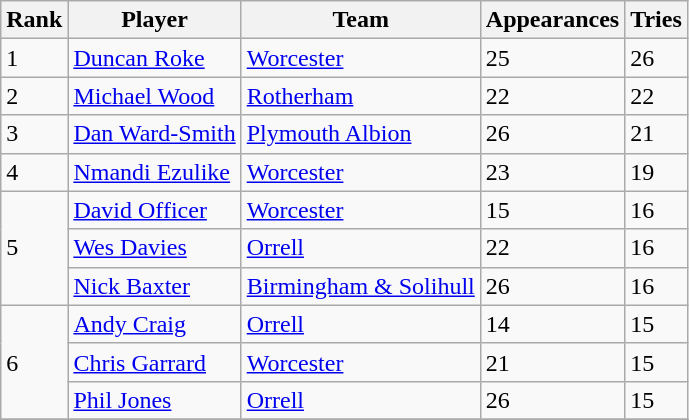<table class="wikitable">
<tr>
<th>Rank</th>
<th>Player</th>
<th>Team</th>
<th>Appearances</th>
<th>Tries</th>
</tr>
<tr>
<td>1</td>
<td> <a href='#'>Duncan Roke</a></td>
<td><a href='#'>Worcester</a></td>
<td>25</td>
<td>26</td>
</tr>
<tr>
<td>2</td>
<td> <a href='#'>Michael Wood</a></td>
<td><a href='#'>Rotherham</a></td>
<td>22</td>
<td>22</td>
</tr>
<tr>
<td>3</td>
<td> <a href='#'>Dan Ward-Smith</a></td>
<td><a href='#'>Plymouth Albion</a></td>
<td>26</td>
<td>21</td>
</tr>
<tr>
<td>4</td>
<td> <a href='#'>Nmandi Ezulike</a></td>
<td><a href='#'>Worcester</a></td>
<td>23</td>
<td>19</td>
</tr>
<tr>
<td rowspan=3>5</td>
<td> <a href='#'>David Officer</a></td>
<td><a href='#'>Worcester</a></td>
<td>15</td>
<td>16</td>
</tr>
<tr>
<td> <a href='#'>Wes Davies</a></td>
<td><a href='#'>Orrell</a></td>
<td>22</td>
<td>16</td>
</tr>
<tr>
<td> <a href='#'>Nick Baxter</a></td>
<td><a href='#'>Birmingham & Solihull</a></td>
<td>26</td>
<td>16</td>
</tr>
<tr>
<td rowspan=3>6</td>
<td> <a href='#'>Andy Craig</a></td>
<td><a href='#'>Orrell</a></td>
<td>14</td>
<td>15</td>
</tr>
<tr>
<td> <a href='#'>Chris Garrard</a></td>
<td><a href='#'>Worcester</a></td>
<td>21</td>
<td>15</td>
</tr>
<tr>
<td> <a href='#'>Phil Jones</a></td>
<td><a href='#'>Orrell</a></td>
<td>26</td>
<td>15</td>
</tr>
<tr>
</tr>
</table>
